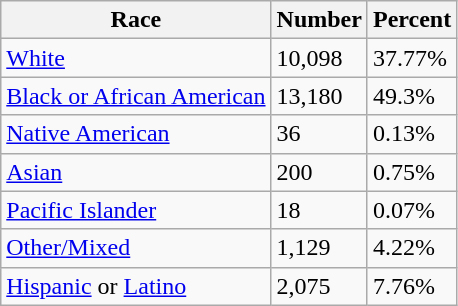<table class="wikitable">
<tr>
<th>Race</th>
<th>Number</th>
<th>Percent</th>
</tr>
<tr>
<td><a href='#'>White</a></td>
<td>10,098</td>
<td>37.77%</td>
</tr>
<tr>
<td><a href='#'>Black or African American</a></td>
<td>13,180</td>
<td>49.3%</td>
</tr>
<tr>
<td><a href='#'>Native American</a></td>
<td>36</td>
<td>0.13%</td>
</tr>
<tr>
<td><a href='#'>Asian</a></td>
<td>200</td>
<td>0.75%</td>
</tr>
<tr>
<td><a href='#'>Pacific Islander</a></td>
<td>18</td>
<td>0.07%</td>
</tr>
<tr>
<td><a href='#'>Other/Mixed</a></td>
<td>1,129</td>
<td>4.22%</td>
</tr>
<tr>
<td><a href='#'>Hispanic</a> or <a href='#'>Latino</a></td>
<td>2,075</td>
<td>7.76%</td>
</tr>
</table>
